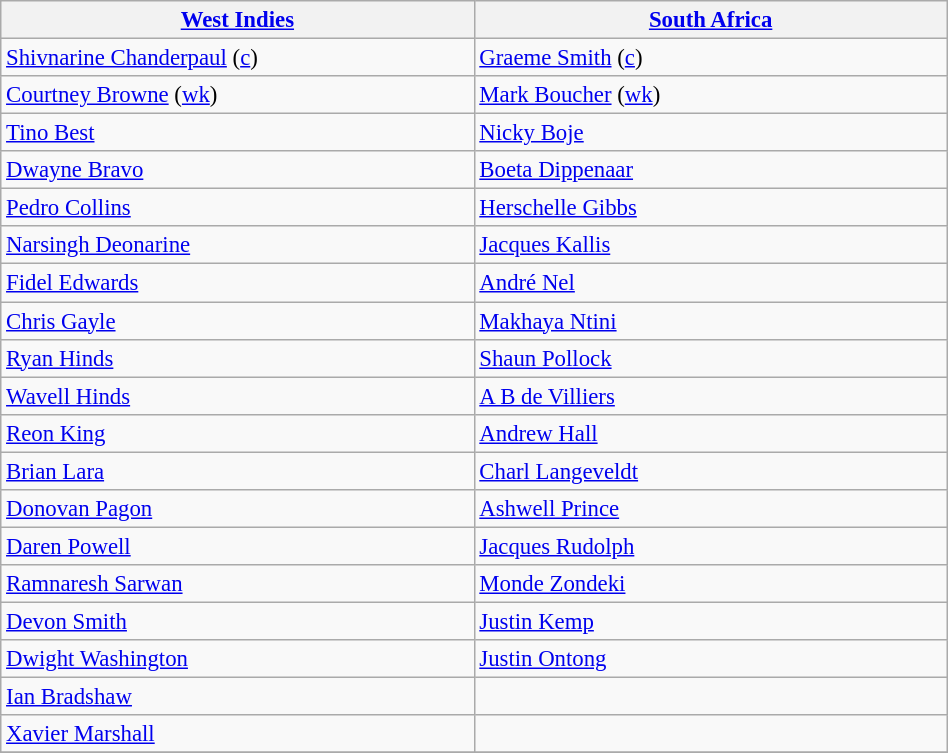<table class="wikitable" style="font-size:95%;" width="50%">
<tr>
<th align=left width=25%><a href='#'>West Indies</a></th>
<th align=left width=25%><a href='#'>South Africa</a></th>
</tr>
<tr>
<td><a href='#'>Shivnarine Chanderpaul</a> (<a href='#'>c</a>)</td>
<td><a href='#'>Graeme Smith</a> (<a href='#'>c</a>)</td>
</tr>
<tr>
<td><a href='#'>Courtney Browne</a> (<a href='#'>wk</a>)</td>
<td><a href='#'>Mark Boucher</a> (<a href='#'>wk</a>)</td>
</tr>
<tr>
<td><a href='#'>Tino Best</a></td>
<td><a href='#'>Nicky Boje</a></td>
</tr>
<tr>
<td><a href='#'>Dwayne Bravo</a></td>
<td><a href='#'>Boeta Dippenaar</a></td>
</tr>
<tr>
<td><a href='#'>Pedro Collins</a></td>
<td><a href='#'>Herschelle Gibbs</a></td>
</tr>
<tr>
<td><a href='#'>Narsingh Deonarine</a></td>
<td><a href='#'>Jacques Kallis</a></td>
</tr>
<tr>
<td><a href='#'>Fidel Edwards</a></td>
<td><a href='#'>André Nel</a></td>
</tr>
<tr>
<td><a href='#'>Chris Gayle</a></td>
<td><a href='#'>Makhaya Ntini</a></td>
</tr>
<tr>
<td><a href='#'>Ryan Hinds</a></td>
<td><a href='#'>Shaun Pollock</a></td>
</tr>
<tr>
<td><a href='#'>Wavell Hinds</a></td>
<td><a href='#'>A B de Villiers</a></td>
</tr>
<tr>
<td><a href='#'>Reon King</a></td>
<td><a href='#'>Andrew Hall</a></td>
</tr>
<tr>
<td><a href='#'>Brian Lara</a></td>
<td><a href='#'>Charl Langeveldt</a></td>
</tr>
<tr>
<td><a href='#'>Donovan Pagon</a></td>
<td><a href='#'>Ashwell Prince</a></td>
</tr>
<tr>
<td><a href='#'>Daren Powell</a></td>
<td><a href='#'>Jacques Rudolph</a></td>
</tr>
<tr>
<td><a href='#'>Ramnaresh Sarwan</a></td>
<td><a href='#'>Monde Zondeki</a></td>
</tr>
<tr>
<td><a href='#'>Devon Smith</a></td>
<td><a href='#'>Justin Kemp</a></td>
</tr>
<tr>
<td><a href='#'>Dwight Washington</a></td>
<td><a href='#'>Justin Ontong</a></td>
</tr>
<tr>
<td><a href='#'>Ian Bradshaw</a></td>
<td></td>
</tr>
<tr>
<td><a href='#'>Xavier Marshall</a></td>
<td></td>
</tr>
<tr>
</tr>
</table>
